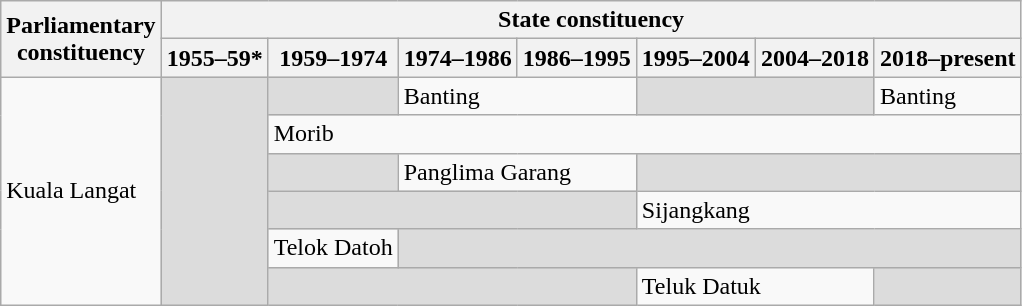<table class="wikitable">
<tr>
<th rowspan="2">Parliamentary<br>constituency</th>
<th colspan="7">State constituency</th>
</tr>
<tr>
<th>1955–59*</th>
<th>1959–1974</th>
<th>1974–1986</th>
<th>1986–1995</th>
<th>1995–2004</th>
<th>2004–2018</th>
<th>2018–present</th>
</tr>
<tr>
<td rowspan="6">Kuala Langat</td>
<td rowspan="6" bgcolor="dcdcdc"></td>
<td bgcolor="dcdcdc"></td>
<td colspan="2">Banting</td>
<td colspan="2" bgcolor="dcdcdc"></td>
<td>Banting</td>
</tr>
<tr>
<td colspan="6">Morib</td>
</tr>
<tr>
<td bgcolor="dcdcdc"></td>
<td colspan="2">Panglima Garang</td>
<td colspan="3" bgcolor="dcdcdc"></td>
</tr>
<tr>
<td colspan="3" bgcolor="dcdcdc"></td>
<td colspan="3">Sijangkang</td>
</tr>
<tr>
<td>Telok Datoh</td>
<td colspan="5" bgcolor="dcdcdc"></td>
</tr>
<tr>
<td colspan="3" bgcolor="dcdcdc"></td>
<td colspan="2">Teluk Datuk</td>
<td bgcolor="dcdcdc"></td>
</tr>
</table>
